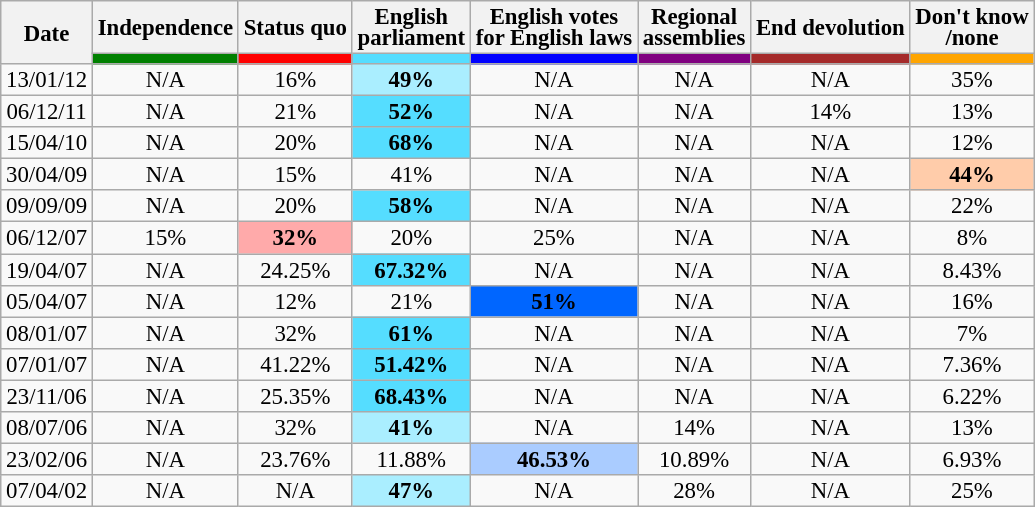<table class="wikitable sortable" style="text-align: center; line-height: 14px; font-size: 95%;">
<tr>
<th rowspan="2">Date</th>
<th>Independence</th>
<th>Status quo</th>
<th>English<br>parliament</th>
<th>English votes<br>for English laws</th>
<th>Regional<br>assemblies</th>
<th>End devolution</th>
<th>Don't know<br>/none</th>
</tr>
<tr>
<th style="background:green; color:white;"></th>
<th style="background:red; color:white;"></th>
<th style="background:#55DDFF; color:white;"></th>
<th style="background:blue; color:white;"></th>
<th style="background:purple; color:white;"></th>
<th style="background:brown; color:white;"></th>
<th style="background:orange; color:white;"></th>
</tr>
<tr>
<td>13/01/12</td>
<td>N/A</td>
<td>16%</td>
<td style="background:#AAEEFF"><strong>49%</strong></td>
<td>N/A</td>
<td>N/A</td>
<td>N/A</td>
<td>35%</td>
</tr>
<tr>
<td>06/12/11</td>
<td>N/A</td>
<td>21%</td>
<td style="background:#55DDFF"><strong>52%</strong></td>
<td>N/A</td>
<td>N/A</td>
<td>14%</td>
<td>13%</td>
</tr>
<tr>
<td>15/04/10</td>
<td>N/A</td>
<td>20%</td>
<td style="background:#55DDFF"><strong>68%</strong></td>
<td>N/A</td>
<td>N/A</td>
<td>N/A</td>
<td>12%</td>
</tr>
<tr>
<td>30/04/09</td>
<td>N/A</td>
<td>15%</td>
<td>41%</td>
<td>N/A</td>
<td>N/A</td>
<td>N/A</td>
<td style="background:#FFCCAA"><strong>44%</strong></td>
</tr>
<tr>
<td>09/09/09</td>
<td>N/A</td>
<td>20%</td>
<td style="background:#55DDFF"><strong>58%</strong></td>
<td>N/A</td>
<td>N/A</td>
<td>N/A</td>
<td>22%</td>
</tr>
<tr>
<td>06/12/07</td>
<td>15%</td>
<td style="background:#FFAAAA"><strong>32%</strong></td>
<td>20%</td>
<td>25%</td>
<td>N/A</td>
<td>N/A</td>
<td>8%</td>
</tr>
<tr>
<td>19/04/07</td>
<td>N/A</td>
<td>24.25%</td>
<td style="background:#55DDFF"><strong>67.32%</strong></td>
<td>N/A</td>
<td>N/A</td>
<td>N/A</td>
<td>8.43%</td>
</tr>
<tr>
<td>05/04/07</td>
<td>N/A</td>
<td>12%</td>
<td>21%</td>
<td style="background:#0066FF"><strong>51%</strong></td>
<td>N/A</td>
<td>N/A</td>
<td>16%</td>
</tr>
<tr>
<td>08/01/07</td>
<td>N/A</td>
<td>32%</td>
<td style="background:#55DDFF"><strong>61%</strong></td>
<td>N/A</td>
<td>N/A</td>
<td>N/A</td>
<td>7%</td>
</tr>
<tr>
<td>07/01/07</td>
<td>N/A</td>
<td>41.22%</td>
<td style="background:#55DDFF"><strong>51.42%</strong></td>
<td>N/A</td>
<td>N/A</td>
<td>N/A</td>
<td>7.36%</td>
</tr>
<tr>
<td>23/11/06</td>
<td>N/A</td>
<td>25.35%</td>
<td style="background:#55DDFF"><strong>68.43%</strong></td>
<td>N/A</td>
<td>N/A</td>
<td>N/A</td>
<td>6.22%</td>
</tr>
<tr>
<td>08/07/06</td>
<td>N/A</td>
<td>32%</td>
<td style="background:#AAEEFF"><strong>41%</strong></td>
<td>N/A</td>
<td>14%</td>
<td>N/A</td>
<td>13%</td>
</tr>
<tr>
<td>23/02/06</td>
<td>N/A</td>
<td>23.76%</td>
<td>11.88%</td>
<td style="background:#AACCFF"><strong>46.53%</strong></td>
<td>10.89%</td>
<td>N/A</td>
<td>6.93%</td>
</tr>
<tr>
<td>07/04/02</td>
<td>N/A</td>
<td>N/A</td>
<td style="background:#AAEEFF"><strong>47%</strong></td>
<td>N/A</td>
<td>28%</td>
<td>N/A</td>
<td>25%</td>
</tr>
</table>
